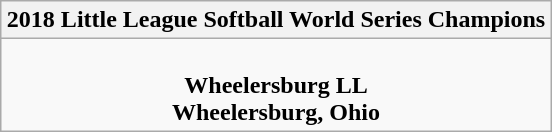<table class="wikitable" style="text-align: center; margin: 0 auto;">
<tr>
<th>2018 Little League Softball World Series Champions</th>
</tr>
<tr>
<td> <br><strong>Wheelersburg LL</strong><br><strong>Wheelersburg, Ohio</strong></td>
</tr>
</table>
